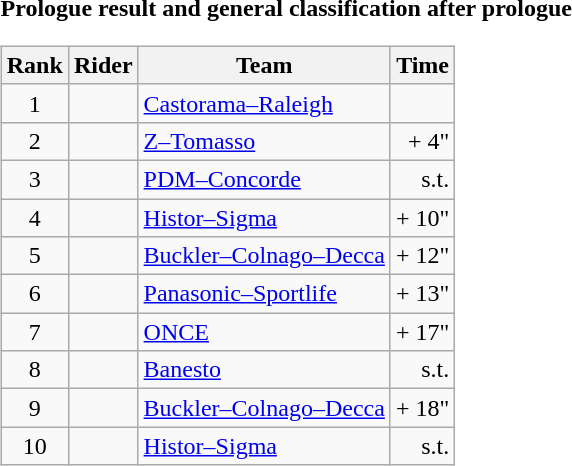<table>
<tr>
<td><strong>Prologue result and general classification after prologue</strong><br><table class="wikitable">
<tr>
<th scope="col">Rank</th>
<th scope="col">Rider</th>
<th scope="col">Team</th>
<th scope="col">Time</th>
</tr>
<tr>
<td style="text-align:center;">1</td>
<td> </td>
<td><a href='#'>Castorama–Raleigh</a></td>
<td style="text-align:right;"></td>
</tr>
<tr>
<td style="text-align:center;">2</td>
<td></td>
<td><a href='#'>Z–Tomasso</a></td>
<td style="text-align:right;">+ 4"</td>
</tr>
<tr>
<td style="text-align:center;">3</td>
<td></td>
<td><a href='#'>PDM–Concorde</a></td>
<td style="text-align:right;">s.t.</td>
</tr>
<tr>
<td style="text-align:center;">4</td>
<td></td>
<td><a href='#'>Histor–Sigma</a></td>
<td style="text-align:right;">+ 10"</td>
</tr>
<tr>
<td style="text-align:center;">5</td>
<td></td>
<td><a href='#'>Buckler–Colnago–Decca</a></td>
<td style="text-align:right;">+ 12"</td>
</tr>
<tr>
<td style="text-align:center;">6</td>
<td></td>
<td><a href='#'>Panasonic–Sportlife</a></td>
<td style="text-align:right;">+ 13"</td>
</tr>
<tr>
<td style="text-align:center;">7</td>
<td></td>
<td><a href='#'>ONCE</a></td>
<td style="text-align:right;">+ 17"</td>
</tr>
<tr>
<td style="text-align:center;">8</td>
<td></td>
<td><a href='#'>Banesto</a></td>
<td style="text-align:right;">s.t.</td>
</tr>
<tr>
<td style="text-align:center;">9</td>
<td></td>
<td><a href='#'>Buckler–Colnago–Decca</a></td>
<td style="text-align:right;">+ 18"</td>
</tr>
<tr>
<td style="text-align:center;">10</td>
<td></td>
<td><a href='#'>Histor–Sigma</a></td>
<td style="text-align:right;">s.t.</td>
</tr>
</table>
</td>
</tr>
</table>
